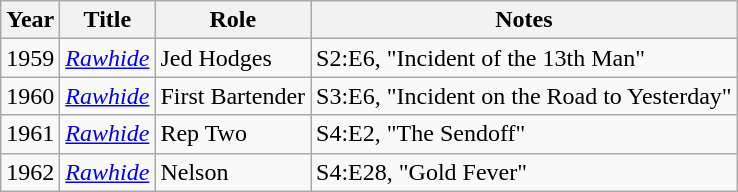<table class="wikitable">
<tr>
<th>Year</th>
<th>Title</th>
<th>Role</th>
<th>Notes</th>
</tr>
<tr>
<td>1959</td>
<td><em><a href='#'>Rawhide</a></em></td>
<td>Jed Hodges</td>
<td>S2:E6, "Incident of the 13th Man"</td>
</tr>
<tr>
<td>1960</td>
<td><em><a href='#'>Rawhide</a></em></td>
<td>First Bartender</td>
<td>S3:E6, "Incident on the Road to Yesterday"</td>
</tr>
<tr>
<td>1961</td>
<td><em><a href='#'>Rawhide</a></em></td>
<td>Rep Two</td>
<td>S4:E2, "The Sendoff"</td>
</tr>
<tr>
<td>1962</td>
<td><em><a href='#'>Rawhide</a></em></td>
<td>Nelson</td>
<td>S4:E28, "Gold Fever"</td>
</tr>
</table>
